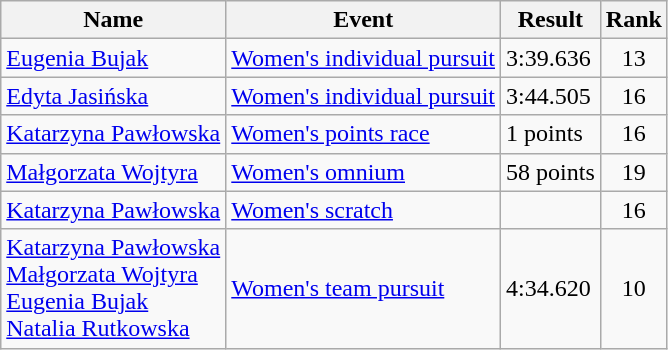<table class="wikitable sortable">
<tr>
<th>Name</th>
<th>Event</th>
<th>Result</th>
<th>Rank</th>
</tr>
<tr>
<td><a href='#'>Eugenia Bujak</a></td>
<td><a href='#'>Women's individual pursuit</a></td>
<td>3:39.636</td>
<td align=center>13</td>
</tr>
<tr>
<td><a href='#'>Edyta Jasińska</a></td>
<td><a href='#'>Women's individual pursuit</a></td>
<td>3:44.505</td>
<td align=center>16</td>
</tr>
<tr>
<td><a href='#'>Katarzyna Pawłowska</a></td>
<td><a href='#'>Women's points race</a></td>
<td>1 points</td>
<td align=center>16</td>
</tr>
<tr>
<td><a href='#'>Małgorzata Wojtyra</a></td>
<td><a href='#'>Women's omnium</a></td>
<td>58 points</td>
<td align=center>19</td>
</tr>
<tr>
<td><a href='#'>Katarzyna Pawłowska</a></td>
<td><a href='#'>Women's scratch</a></td>
<td></td>
<td align=center>16</td>
</tr>
<tr>
<td><a href='#'>Katarzyna Pawłowska</a><br><a href='#'>Małgorzata Wojtyra</a><br><a href='#'>Eugenia Bujak</a><br><a href='#'>Natalia Rutkowska</a></td>
<td><a href='#'>Women's team pursuit</a></td>
<td>4:34.620</td>
<td align=center>10</td>
</tr>
</table>
